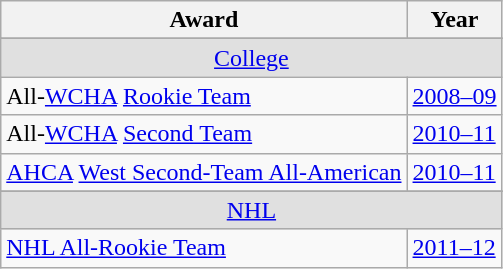<table class="wikitable">
<tr>
<th>Award</th>
<th>Year</th>
</tr>
<tr>
</tr>
<tr ALIGN="center" bgcolor="#e0e0e0">
<td colspan="3"><a href='#'>College</a></td>
</tr>
<tr>
<td>All-<a href='#'>WCHA</a> <a href='#'>Rookie Team</a></td>
<td><a href='#'>2008–09</a></td>
</tr>
<tr>
<td>All-<a href='#'>WCHA</a> <a href='#'>Second Team</a></td>
<td><a href='#'>2010–11</a></td>
</tr>
<tr>
<td><a href='#'>AHCA</a> <a href='#'>West Second-Team All-American</a></td>
<td><a href='#'>2010–11</a></td>
</tr>
<tr>
</tr>
<tr ALIGN="center" bgcolor="#e0e0e0">
<td colspan="3"><a href='#'>NHL</a></td>
</tr>
<tr>
<td><a href='#'>NHL All-Rookie Team</a></td>
<td><a href='#'>2011–12</a></td>
</tr>
</table>
